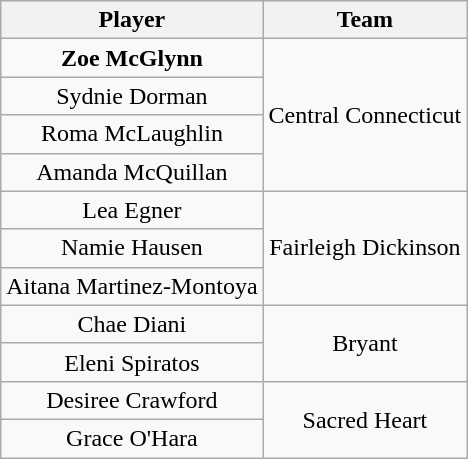<table class="wikitable" style="text-align: center;">
<tr>
<th>Player</th>
<th>Team</th>
</tr>
<tr>
<td><strong>Zoe McGlynn</strong></td>
<td rowspan=4>Central Connecticut</td>
</tr>
<tr>
<td>Sydnie Dorman</td>
</tr>
<tr>
<td>Roma McLaughlin</td>
</tr>
<tr>
<td>Amanda McQuillan</td>
</tr>
<tr>
<td>Lea Egner</td>
<td rowspan=3>Fairleigh Dickinson</td>
</tr>
<tr>
<td>Namie Hausen</td>
</tr>
<tr>
<td>Aitana Martinez-Montoya</td>
</tr>
<tr>
<td>Chae Diani</td>
<td rowspan=2>Bryant</td>
</tr>
<tr>
<td>Eleni Spiratos</td>
</tr>
<tr>
<td>Desiree Crawford</td>
<td rowspan=2>Sacred Heart</td>
</tr>
<tr>
<td>Grace O'Hara</td>
</tr>
</table>
